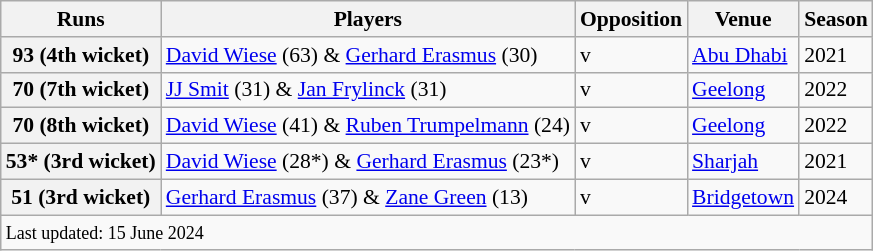<table class="wikitable"style="font-size: 90%">
<tr>
<th scope="col"><strong>Runs</strong></th>
<th scope="col"><strong>Players</strong></th>
<th scope="col"><strong>Opposition</strong></th>
<th scope="col"><strong>Venue</strong></th>
<th scope="col"><strong>Season</strong></th>
</tr>
<tr>
<th>93 (4th wicket)</th>
<td><a href='#'>David Wiese</a> (63) & <a href='#'>Gerhard Erasmus</a> (30)</td>
<td>v </td>
<td><a href='#'>Abu Dhabi</a></td>
<td>2021</td>
</tr>
<tr>
<th>70 (7th wicket)</th>
<td><a href='#'>JJ Smit</a> (31) & <a href='#'>Jan Frylinck</a> (31)</td>
<td>v </td>
<td><a href='#'>Geelong</a></td>
<td>2022</td>
</tr>
<tr>
<th>70 (8th wicket)</th>
<td><a href='#'>David Wiese</a> (41) & <a href='#'>Ruben Trumpelmann</a> (24)</td>
<td>v </td>
<td><a href='#'>Geelong</a></td>
<td>2022</td>
</tr>
<tr>
<th>53* (3rd wicket)</th>
<td><a href='#'>David Wiese</a> (28*) & <a href='#'>Gerhard Erasmus</a> (23*)</td>
<td>v </td>
<td><a href='#'>Sharjah</a></td>
<td>2021</td>
</tr>
<tr>
<th>51 (3rd wicket)</th>
<td><a href='#'>Gerhard Erasmus</a> (37) & <a href='#'>Zane Green</a> (13)</td>
<td>v </td>
<td><a href='#'>Bridgetown</a></td>
<td>2024</td>
</tr>
<tr>
<td colspan="5"><small>Last updated: 15 June 2024</small></td>
</tr>
</table>
